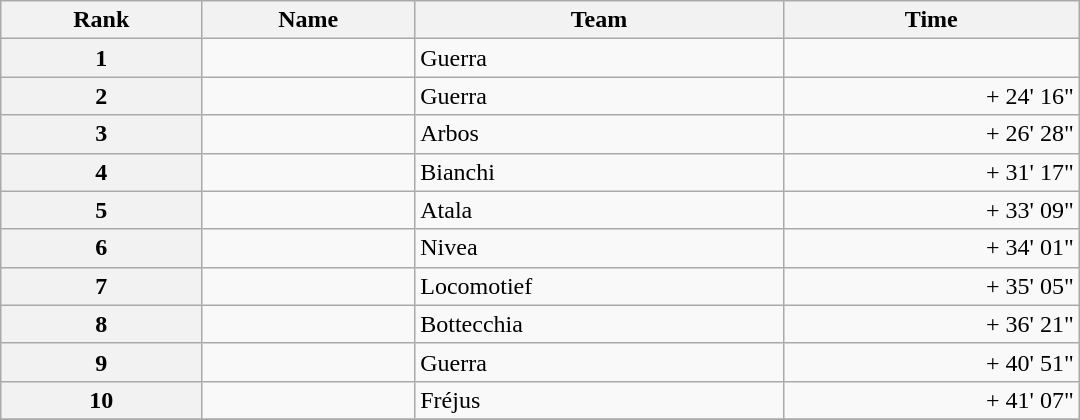<table class="wikitable" style="width:45em;margin-bottom:0;">
<tr>
<th>Rank</th>
<th>Name</th>
<th>Team</th>
<th>Time</th>
</tr>
<tr>
<th style="text-align:center">1</th>
<td> </td>
<td>Guerra</td>
<td align="right"></td>
</tr>
<tr>
<th style="text-align:center">2</th>
<td></td>
<td>Guerra</td>
<td align="right">+ 24' 16"</td>
</tr>
<tr>
<th style="text-align:center">3</th>
<td></td>
<td>Arbos</td>
<td align="right">+ 26' 28"</td>
</tr>
<tr>
<th style="text-align:center">4</th>
<td></td>
<td>Bianchi</td>
<td align="right">+ 31' 17"</td>
</tr>
<tr>
<th style="text-align:center">5</th>
<td></td>
<td>Atala</td>
<td align="right">+ 33' 09"</td>
</tr>
<tr>
<th style="text-align:center">6</th>
<td></td>
<td>Nivea</td>
<td align="right">+ 34' 01"</td>
</tr>
<tr>
<th style="text-align:center">7</th>
<td></td>
<td>Locomotief</td>
<td align="right">+ 35' 05"</td>
</tr>
<tr>
<th style="text-align:center">8</th>
<td></td>
<td>Bottecchia</td>
<td align="right">+ 36' 21"</td>
</tr>
<tr>
<th style="text-align:center">9</th>
<td></td>
<td>Guerra</td>
<td align="right">+ 40' 51"</td>
</tr>
<tr>
<th style="text-align:center">10</th>
<td></td>
<td>Fréjus</td>
<td align="right">+ 41' 07"</td>
</tr>
<tr>
</tr>
</table>
